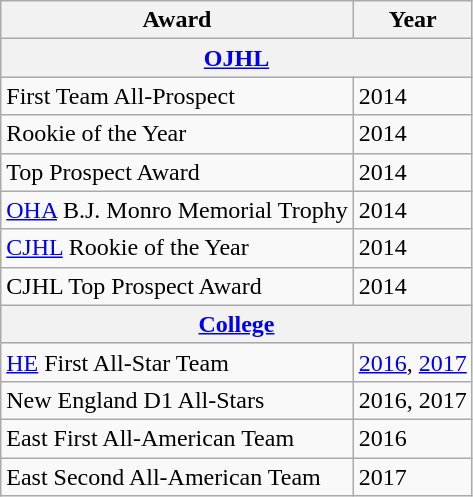<table class="wikitable">
<tr>
<th>Award</th>
<th>Year</th>
</tr>
<tr ALIGN="center" bgcolor="#e0e0e0">
<th colspan="3"><a href='#'>OJHL</a></th>
</tr>
<tr>
<td>First Team All-Prospect</td>
<td>2014</td>
</tr>
<tr>
<td>Rookie of the Year</td>
<td>2014</td>
</tr>
<tr>
<td>Top Prospect Award</td>
<td>2014</td>
</tr>
<tr>
<td><a href='#'>OHA</a> B.J. Monro Memorial Trophy</td>
<td>2014</td>
</tr>
<tr>
<td><a href='#'>CJHL</a> Rookie of the Year</td>
<td>2014</td>
</tr>
<tr>
<td>CJHL Top Prospect Award</td>
<td>2014</td>
</tr>
<tr ALIGN="center" bgcolor="#e0e0e0">
<th colspan="3"><a href='#'>College</a></th>
</tr>
<tr>
<td><a href='#'>HE</a> First All-Star Team</td>
<td><a href='#'>2016</a>, <a href='#'>2017</a></td>
</tr>
<tr>
<td>New England D1 All-Stars</td>
<td>2016, 2017</td>
</tr>
<tr>
<td>East First All-American Team</td>
<td>2016</td>
</tr>
<tr>
<td>East Second All-American Team</td>
<td>2017</td>
</tr>
</table>
